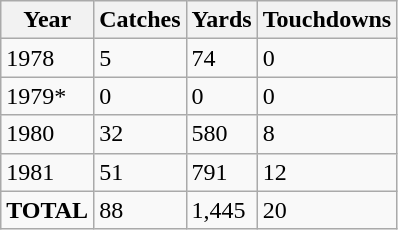<table class="wikitable">
<tr>
<th>Year</th>
<th>Catches</th>
<th>Yards</th>
<th>Touchdowns</th>
</tr>
<tr>
<td>1978</td>
<td>5</td>
<td>74</td>
<td>0</td>
</tr>
<tr>
<td>1979*</td>
<td>0</td>
<td>0</td>
<td>0</td>
</tr>
<tr>
<td>1980</td>
<td>32</td>
<td>580</td>
<td>8</td>
</tr>
<tr>
<td>1981</td>
<td>51</td>
<td>791</td>
<td>12</td>
</tr>
<tr>
<td><strong>TOTAL</strong></td>
<td>88</td>
<td>1,445</td>
<td>20</td>
</tr>
</table>
